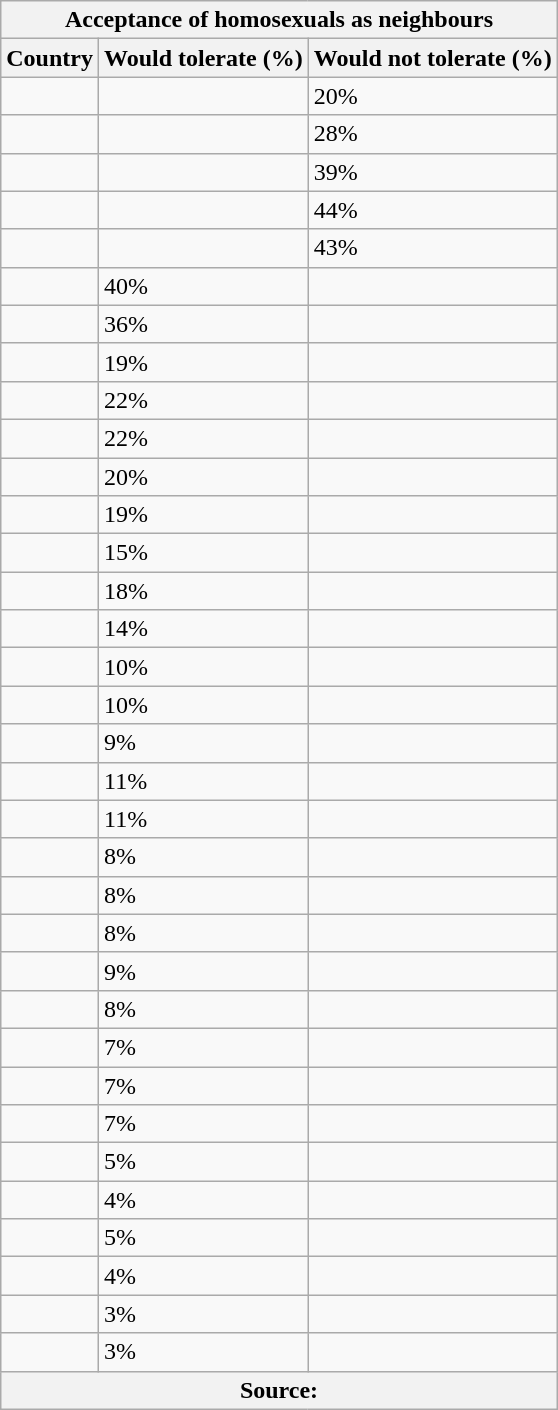<table class="wikitable sortable">
<tr>
<th colspan="3">Acceptance of homosexuals as neighbours</th>
</tr>
<tr>
<th>Country</th>
<th>Would tolerate (%)</th>
<th>Would not tolerate (%)</th>
</tr>
<tr>
<td></td>
<td></td>
<td>20%</td>
</tr>
<tr>
<td></td>
<td></td>
<td>28%</td>
</tr>
<tr>
<td></td>
<td></td>
<td>39%</td>
</tr>
<tr>
<td></td>
<td></td>
<td>44%</td>
</tr>
<tr>
<td></td>
<td></td>
<td>43%</td>
</tr>
<tr>
<td></td>
<td>40%</td>
<td></td>
</tr>
<tr>
<td></td>
<td>36%</td>
<td></td>
</tr>
<tr>
<td></td>
<td>19%</td>
<td></td>
</tr>
<tr>
<td></td>
<td>22%</td>
<td></td>
</tr>
<tr>
<td></td>
<td>22%</td>
<td></td>
</tr>
<tr>
<td></td>
<td>20%</td>
<td></td>
</tr>
<tr>
<td></td>
<td>19%</td>
<td></td>
</tr>
<tr>
<td></td>
<td>15%</td>
<td></td>
</tr>
<tr>
<td></td>
<td>18%</td>
<td></td>
</tr>
<tr>
<td></td>
<td>14%</td>
<td></td>
</tr>
<tr>
<td></td>
<td>10%</td>
<td></td>
</tr>
<tr>
<td></td>
<td>10%</td>
<td></td>
</tr>
<tr>
<td></td>
<td>9%</td>
<td></td>
</tr>
<tr>
<td></td>
<td>11%</td>
<td></td>
</tr>
<tr>
<td></td>
<td>11%</td>
<td></td>
</tr>
<tr>
<td></td>
<td>8%</td>
<td></td>
</tr>
<tr>
<td></td>
<td>8%</td>
<td></td>
</tr>
<tr>
<td></td>
<td>8%</td>
<td></td>
</tr>
<tr>
<td></td>
<td>9%</td>
<td></td>
</tr>
<tr>
<td></td>
<td>8%</td>
<td></td>
</tr>
<tr>
<td></td>
<td>7%</td>
<td></td>
</tr>
<tr>
<td></td>
<td>7%</td>
<td></td>
</tr>
<tr>
<td></td>
<td>7%</td>
<td></td>
</tr>
<tr>
<td></td>
<td>5%</td>
<td></td>
</tr>
<tr>
<td></td>
<td>4%</td>
<td></td>
</tr>
<tr>
<td></td>
<td>5%</td>
<td></td>
</tr>
<tr>
<td></td>
<td>4%</td>
<td></td>
</tr>
<tr>
<td></td>
<td>3%</td>
<td></td>
</tr>
<tr>
<td></td>
<td>3%</td>
<td></td>
</tr>
<tr>
<th colspan="3">Source: </th>
</tr>
</table>
